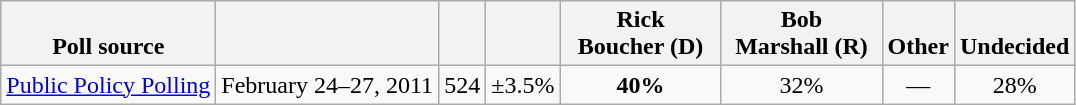<table class="wikitable" style="text-align:center">
<tr valign= bottom>
<th>Poll source</th>
<th></th>
<th></th>
<th></th>
<th style="width:100px;">Rick<br>Boucher (D)</th>
<th style="width:100px;">Bob<br>Marshall (R)</th>
<th>Other</th>
<th>Undecided</th>
</tr>
<tr>
<td align=left><a href='#'>Public Policy Polling</a></td>
<td>February 24–27, 2011</td>
<td>524</td>
<td>±3.5%</td>
<td><strong>40%</strong></td>
<td>32%</td>
<td>—</td>
<td>28%</td>
</tr>
</table>
